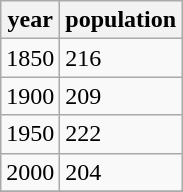<table class="wikitable">
<tr>
<th>year</th>
<th>population</th>
</tr>
<tr>
<td>1850</td>
<td>216</td>
</tr>
<tr>
<td>1900</td>
<td>209</td>
</tr>
<tr>
<td>1950</td>
<td>222</td>
</tr>
<tr>
<td>2000</td>
<td>204</td>
</tr>
<tr>
</tr>
</table>
